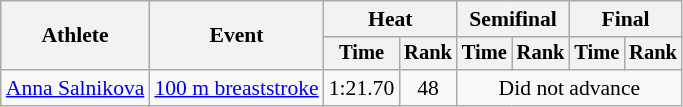<table class=wikitable style="font-size:90%">
<tr>
<th rowspan="2">Athlete</th>
<th rowspan="2">Event</th>
<th colspan="2">Heat</th>
<th colspan="2">Semifinal</th>
<th colspan="2">Final</th>
</tr>
<tr style="font-size:95%">
<th>Time</th>
<th>Rank</th>
<th>Time</th>
<th>Rank</th>
<th>Time</th>
<th>Rank</th>
</tr>
<tr align=center>
<td align=left><a href='#'>Anna Salnikova</a></td>
<td align=left><a href='#'>100 m breaststroke</a></td>
<td>1:21.70</td>
<td>48</td>
<td colspan=4>Did not advance</td>
</tr>
</table>
